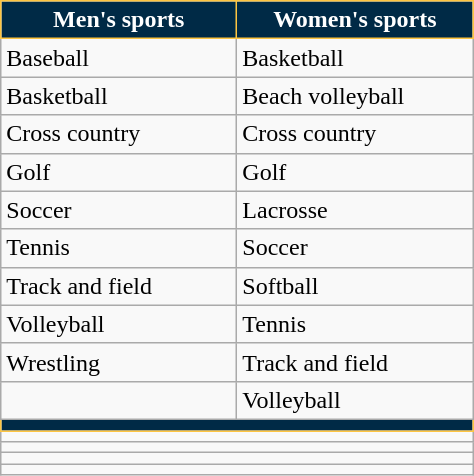<table class="wikitable" style="text-align: ">
<tr>
<th width=150px style="background:#002A46; color:#ffffff; border:1px solid #FEC541">Men's sports</th>
<th width=150px style="background:#002A46; color:#ffffff; border:1px solid #FEC541">Women's sports</th>
</tr>
<tr>
<td>Baseball</td>
<td>Basketball</td>
</tr>
<tr>
<td>Basketball</td>
<td>Beach volleyball</td>
</tr>
<tr>
<td>Cross country</td>
<td>Cross country</td>
</tr>
<tr>
<td>Golf</td>
<td>Golf</td>
</tr>
<tr>
<td>Soccer</td>
<td>Lacrosse</td>
</tr>
<tr>
<td>Tennis</td>
<td>Soccer</td>
</tr>
<tr>
<td>Track and field</td>
<td>Softball</td>
</tr>
<tr>
<td>Volleyball</td>
<td>Tennis</td>
</tr>
<tr>
<td>Wrestling</td>
<td>Track and field</td>
</tr>
<tr>
<td></td>
<td>Volleyball</td>
</tr>
<tr>
<th colspan=2 style="background:#002A46; color:#ffffff; border:1px solid #FEC541"></th>
</tr>
<tr>
<td colspan=2></td>
</tr>
<tr>
<td colspan=2></td>
</tr>
<tr>
<td colspan=2></td>
</tr>
<tr>
<td colspan=2></td>
</tr>
</table>
